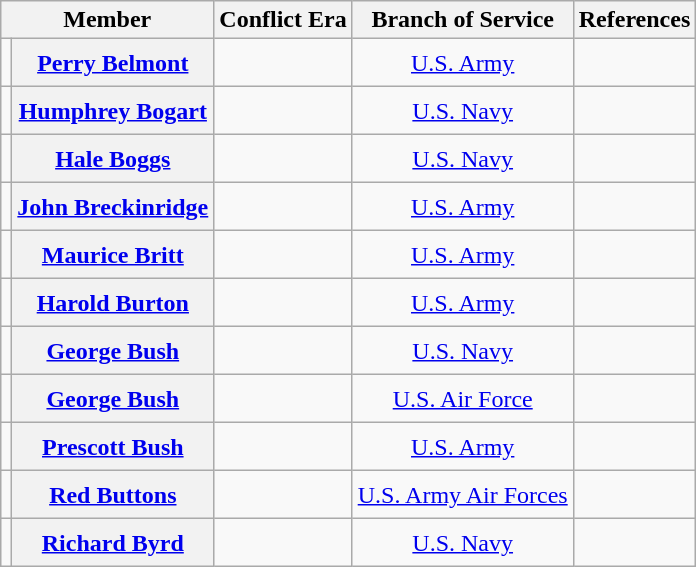<table class=wikitable style="text-align:center">
<tr>
<th scope="col" colspan="2">Member</th>
<th scope="col">Conflict Era</th>
<th scope="col">Branch of Service</th>
<th scope="col">References</th>
</tr>
<tr style="height:2em;">
<td></td>
<th scope="row"><a href='#'>Perry Belmont</a></th>
<td></td>
<td><a href='#'>U.S. Army</a></td>
<td></td>
</tr>
<tr style="height:2em;">
<td></td>
<th scope="row"><a href='#'>Humphrey Bogart</a></th>
<td></td>
<td><a href='#'>U.S. Navy</a></td>
<td></td>
</tr>
<tr style="height:2em;">
<td></td>
<th scope="row"><a href='#'>Hale Boggs</a></th>
<td></td>
<td><a href='#'>U.S. Navy</a></td>
<td></td>
</tr>
<tr style="height:2em;">
<td></td>
<th scope="row"><a href='#'>John Breckinridge</a></th>
<td></td>
<td><a href='#'>U.S. Army</a></td>
<td></td>
</tr>
<tr style="height:2em;">
<td></td>
<th scope="row"><a href='#'>Maurice Britt</a></th>
<td></td>
<td><a href='#'>U.S. Army</a></td>
<td></td>
</tr>
<tr style="height:2em;">
<td></td>
<th scope="row"><a href='#'>Harold Burton</a></th>
<td></td>
<td><a href='#'>U.S. Army</a></td>
<td></td>
</tr>
<tr style="height:2em;">
<td></td>
<th scope="row"><a href='#'>George Bush</a></th>
<td></td>
<td><a href='#'>U.S. Navy</a></td>
<td></td>
</tr>
<tr style="height:2em;">
<td></td>
<th scope="row"><a href='#'>George Bush</a></th>
<td></td>
<td><a href='#'>U.S. Air Force</a></td>
<td></td>
</tr>
<tr style="height:2em;">
<td></td>
<th scope="row"><a href='#'>Prescott Bush</a></th>
<td></td>
<td><a href='#'>U.S. Army</a></td>
<td></td>
</tr>
<tr style="height:2em;">
<td></td>
<th scope="row"><a href='#'>Red Buttons</a></th>
<td></td>
<td><a href='#'>U.S. Army Air Forces</a></td>
<td></td>
</tr>
<tr style="height:2em;">
<td></td>
<th scope="row"><a href='#'>Richard Byrd</a></th>
<td></td>
<td><a href='#'>U.S. Navy</a></td>
<td></td>
</tr>
</table>
